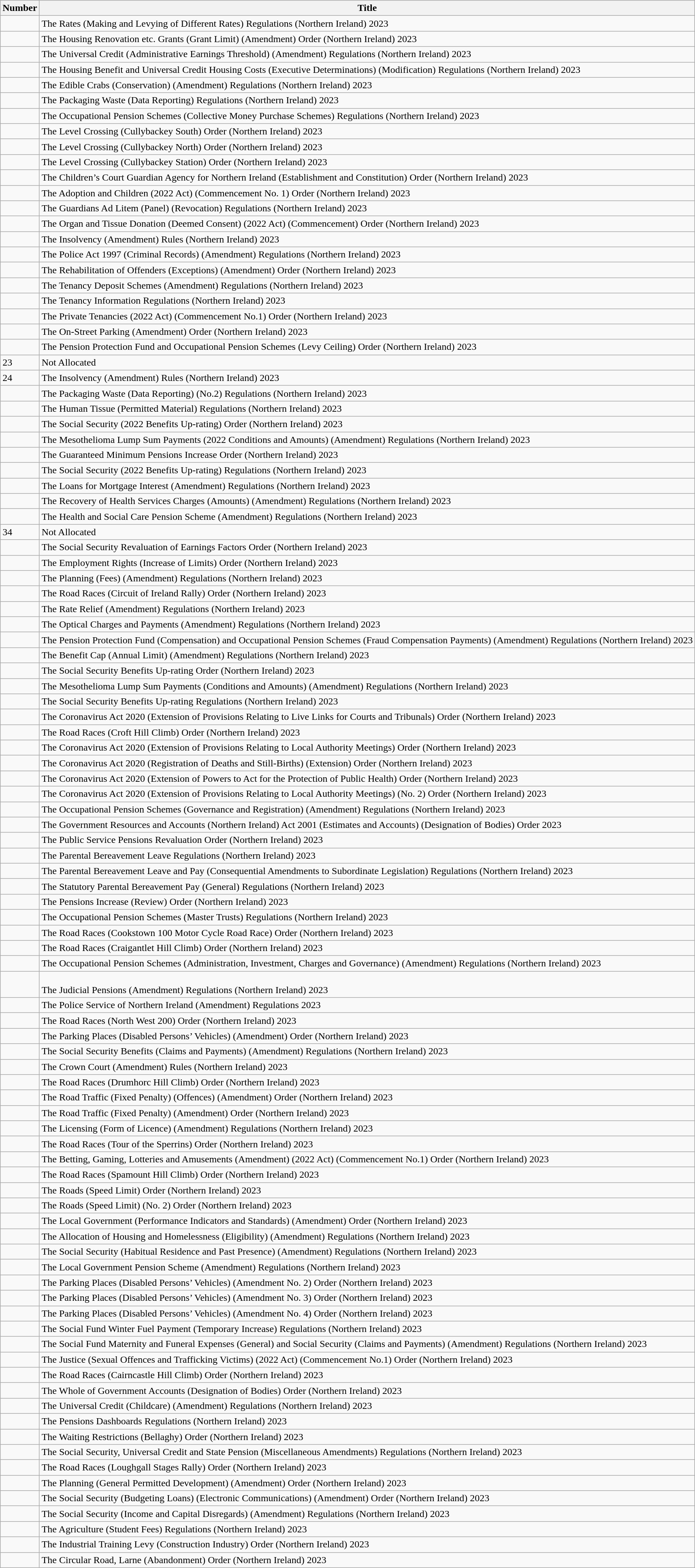<table class="wikitable collapsible">
<tr>
<th>Number</th>
<th>Title</th>
</tr>
<tr>
<td></td>
<td>The Rates (Making and Levying of Different Rates) Regulations (Northern Ireland) 2023</td>
</tr>
<tr>
<td></td>
<td>The Housing Renovation etc. Grants (Grant Limit) (Amendment) Order (Northern Ireland) 2023</td>
</tr>
<tr>
<td></td>
<td>The Universal Credit (Administrative Earnings Threshold) (Amendment) Regulations (Northern Ireland) 2023</td>
</tr>
<tr>
<td></td>
<td>The Housing Benefit and Universal Credit Housing Costs (Executive Determinations) (Modification) Regulations (Northern Ireland) 2023</td>
</tr>
<tr>
<td></td>
<td>The Edible Crabs (Conservation) (Amendment) Regulations (Northern Ireland) 2023</td>
</tr>
<tr>
<td></td>
<td>The Packaging Waste (Data Reporting) Regulations (Northern Ireland) 2023</td>
</tr>
<tr>
<td></td>
<td>The Occupational Pension Schemes (Collective Money Purchase Schemes) Regulations (Northern Ireland) 2023</td>
</tr>
<tr>
<td></td>
<td>The Level Crossing (Cullybackey South) Order (Northern Ireland) 2023</td>
</tr>
<tr>
<td></td>
<td>The Level Crossing (Cullybackey North) Order (Northern Ireland) 2023</td>
</tr>
<tr>
<td></td>
<td>The Level Crossing (Cullybackey Station) Order (Northern Ireland) 2023</td>
</tr>
<tr>
<td></td>
<td>The Children’s Court Guardian Agency for Northern Ireland (Establishment and Constitution) Order (Northern Ireland) 2023</td>
</tr>
<tr>
<td></td>
<td>The Adoption and Children (2022 Act) (Commencement No. 1) Order (Northern Ireland) 2023</td>
</tr>
<tr>
<td></td>
<td>The Guardians Ad Litem (Panel) (Revocation) Regulations (Northern Ireland) 2023</td>
</tr>
<tr>
<td></td>
<td>The Organ and Tissue Donation (Deemed Consent) (2022 Act) (Commencement) Order (Northern Ireland) 2023</td>
</tr>
<tr>
<td></td>
<td>The Insolvency (Amendment) Rules (Northern Ireland) 2023</td>
</tr>
<tr>
<td></td>
<td>The Police Act 1997 (Criminal Records) (Amendment) Regulations (Northern Ireland) 2023</td>
</tr>
<tr>
<td></td>
<td>The Rehabilitation of Offenders (Exceptions) (Amendment) Order (Northern Ireland) 2023</td>
</tr>
<tr>
<td></td>
<td>The Tenancy Deposit Schemes (Amendment) Regulations (Northern Ireland) 2023</td>
</tr>
<tr>
<td></td>
<td>The Tenancy Information Regulations (Northern Ireland) 2023</td>
</tr>
<tr>
<td></td>
<td>The Private Tenancies (2022 Act) (Commencement No.1) Order (Northern Ireland) 2023</td>
</tr>
<tr>
<td></td>
<td>The On-Street Parking (Amendment) Order (Northern Ireland) 2023</td>
</tr>
<tr>
<td></td>
<td>The Pension Protection Fund and Occupational Pension Schemes (Levy Ceiling) Order (Northern Ireland) 2023</td>
</tr>
<tr>
<td>23</td>
<td>Not Allocated</td>
</tr>
<tr>
<td>24</td>
<td>The Insolvency (Amendment) Rules (Northern Ireland) 2023</td>
</tr>
<tr>
<td></td>
<td>The Packaging Waste (Data Reporting) (No.2) Regulations (Northern Ireland) 2023</td>
</tr>
<tr>
<td></td>
<td>The Human Tissue (Permitted Material) Regulations (Northern Ireland) 2023</td>
</tr>
<tr>
<td></td>
<td>The Social Security (2022 Benefits Up-rating) Order (Northern Ireland) 2023</td>
</tr>
<tr>
<td></td>
<td>The Mesothelioma Lump Sum Payments (2022 Conditions and Amounts) (Amendment) Regulations (Northern Ireland) 2023</td>
</tr>
<tr>
<td></td>
<td>The Guaranteed Minimum Pensions Increase Order (Northern Ireland) 2023</td>
</tr>
<tr>
<td></td>
<td>The Social Security (2022 Benefits Up-rating) Regulations (Northern Ireland) 2023</td>
</tr>
<tr>
<td></td>
<td>The Loans for Mortgage Interest (Amendment) Regulations (Northern Ireland) 2023</td>
</tr>
<tr>
<td></td>
<td>The Recovery of Health Services Charges (Amounts) (Amendment) Regulations (Northern Ireland) 2023</td>
</tr>
<tr>
<td></td>
<td>The Health and Social Care Pension Scheme (Amendment) Regulations (Northern Ireland) 2023</td>
</tr>
<tr>
<td>34</td>
<td>Not Allocated</td>
</tr>
<tr>
<td></td>
<td>The Social Security Revaluation of Earnings Factors Order (Northern Ireland) 2023</td>
</tr>
<tr>
<td></td>
<td>The Employment Rights (Increase of Limits) Order (Northern Ireland) 2023</td>
</tr>
<tr>
<td></td>
<td>The Planning (Fees) (Amendment) Regulations (Northern Ireland) 2023</td>
</tr>
<tr>
<td></td>
<td>The Road Races (Circuit of Ireland Rally) Order (Northern Ireland) 2023</td>
</tr>
<tr>
<td></td>
<td>The Rate Relief (Amendment) Regulations (Northern Ireland) 2023</td>
</tr>
<tr>
<td></td>
<td>The Optical Charges and Payments (Amendment) Regulations (Northern Ireland) 2023</td>
</tr>
<tr>
<td></td>
<td>The Pension Protection Fund (Compensation) and Occupational Pension Schemes (Fraud Compensation Payments) (Amendment) Regulations (Northern Ireland) 2023</td>
</tr>
<tr>
<td></td>
<td>The Benefit Cap (Annual Limit) (Amendment) Regulations (Northern Ireland) 2023</td>
</tr>
<tr>
<td></td>
<td>The Social Security Benefits Up-rating Order (Northern Ireland) 2023</td>
</tr>
<tr>
<td></td>
<td>The Mesothelioma Lump Sum Payments (Conditions and Amounts) (Amendment) Regulations (Northern Ireland) 2023</td>
</tr>
<tr>
<td></td>
<td>The Social Security Benefits Up-rating Regulations (Northern Ireland) 2023</td>
</tr>
<tr>
<td></td>
<td>The Coronavirus Act 2020 (Extension of Provisions Relating to Live Links for Courts and Tribunals) Order (Northern Ireland) 2023</td>
</tr>
<tr>
<td></td>
<td>The Road Races (Croft Hill Climb) Order (Northern Ireland) 2023</td>
</tr>
<tr>
<td></td>
<td>The Coronavirus Act 2020 (Extension of Provisions Relating to Local Authority Meetings) Order (Northern Ireland) 2023</td>
</tr>
<tr>
<td></td>
<td>The Coronavirus Act 2020 (Registration of Deaths and Still-Births) (Extension) Order (Northern Ireland) 2023</td>
</tr>
<tr>
<td></td>
<td>The Coronavirus Act 2020 (Extension of Powers to Act for the Protection of Public Health) Order (Northern Ireland) 2023</td>
</tr>
<tr>
<td></td>
<td>The Coronavirus Act 2020 (Extension of Provisions Relating to Local Authority Meetings) (No. 2) Order (Northern Ireland) 2023</td>
</tr>
<tr>
<td></td>
<td>The Occupational Pension Schemes (Governance and Registration) (Amendment) Regulations (Northern Ireland) 2023</td>
</tr>
<tr>
<td></td>
<td>The Government Resources and Accounts (Northern Ireland) Act 2001 (Estimates and Accounts) (Designation of Bodies) Order 2023</td>
</tr>
<tr>
<td></td>
<td>The Public Service Pensions Revaluation Order (Northern Ireland) 2023</td>
</tr>
<tr>
<td></td>
<td>The Parental Bereavement Leave Regulations (Northern Ireland) 2023</td>
</tr>
<tr>
<td></td>
<td>The Parental Bereavement Leave and Pay (Consequential Amendments to Subordinate Legislation) Regulations (Northern Ireland) 2023</td>
</tr>
<tr>
<td></td>
<td>The Statutory Parental Bereavement Pay (General) Regulations (Northern Ireland) 2023</td>
</tr>
<tr>
<td></td>
<td>The Pensions Increase (Review) Order (Northern Ireland) 2023</td>
</tr>
<tr>
<td></td>
<td>The Occupational Pension Schemes (Master Trusts) Regulations (Northern Ireland) 2023</td>
</tr>
<tr>
<td></td>
<td>The Road Races (Cookstown 100 Motor Cycle Road Race) Order (Northern Ireland) 2023</td>
</tr>
<tr>
<td></td>
<td>The Road Races (Craigantlet Hill Climb) Order (Northern Ireland) 2023</td>
</tr>
<tr>
<td></td>
<td>The Occupational Pension Schemes (Administration, Investment, Charges and Governance) (Amendment) Regulations (Northern Ireland) 2023</td>
</tr>
<tr>
<td></td>
<td><br>The Judicial Pensions (Amendment) Regulations (Northern Ireland) 2023</td>
</tr>
<tr>
<td></td>
<td>The Police Service of Northern Ireland (Amendment) Regulations 2023</td>
</tr>
<tr>
<td></td>
<td>The Road Races (North West 200) Order (Northern Ireland) 2023</td>
</tr>
<tr>
<td></td>
<td>The Parking Places (Disabled Persons’ Vehicles) (Amendment) Order (Northern Ireland) 2023</td>
</tr>
<tr>
<td></td>
<td>The Social Security Benefits (Claims and Payments) (Amendment) Regulations (Northern Ireland) 2023</td>
</tr>
<tr>
<td></td>
<td>The Crown Court (Amendment) Rules (Northern Ireland) 2023</td>
</tr>
<tr>
<td></td>
<td>The Road Races (Drumhorc Hill Climb) Order (Northern Ireland) 2023</td>
</tr>
<tr>
<td></td>
<td>The Road Traffic (Fixed Penalty) (Offences) (Amendment) Order (Northern Ireland) 2023</td>
</tr>
<tr>
<td></td>
<td>The Road Traffic (Fixed Penalty) (Amendment) Order (Northern Ireland) 2023</td>
</tr>
<tr>
<td></td>
<td>The Licensing (Form of Licence) (Amendment) Regulations (Northern Ireland) 2023</td>
</tr>
<tr>
<td></td>
<td>The Road Races (Tour of the Sperrins) Order (Northern Ireland) 2023</td>
</tr>
<tr>
<td></td>
<td>The Betting, Gaming, Lotteries and Amusements (Amendment) (2022 Act) (Commencement No.1) Order (Northern Ireland) 2023</td>
</tr>
<tr>
<td></td>
<td>The Road Races (Spamount Hill Climb) Order (Northern Ireland) 2023</td>
</tr>
<tr>
<td></td>
<td>The Roads (Speed Limit) Order (Northern Ireland) 2023</td>
</tr>
<tr>
<td></td>
<td>The Roads (Speed Limit) (No. 2) Order (Northern Ireland) 2023</td>
</tr>
<tr>
<td></td>
<td>The Local Government (Performance Indicators and Standards) (Amendment) Order (Northern Ireland) 2023</td>
</tr>
<tr>
<td></td>
<td>The Allocation of Housing and Homelessness (Eligibility) (Amendment) Regulations (Northern Ireland) 2023</td>
</tr>
<tr>
<td></td>
<td>The Social Security (Habitual Residence and Past Presence) (Amendment) Regulations (Northern Ireland) 2023</td>
</tr>
<tr>
<td></td>
<td>The Local Government Pension Scheme (Amendment) Regulations (Northern Ireland) 2023</td>
</tr>
<tr>
<td></td>
<td>The Parking Places (Disabled Persons’ Vehicles) (Amendment No. 2) Order (Northern Ireland) 2023</td>
</tr>
<tr>
<td></td>
<td>The Parking Places (Disabled Persons’ Vehicles) (Amendment No. 3) Order (Northern Ireland) 2023</td>
</tr>
<tr>
<td></td>
<td>The Parking Places (Disabled Persons’ Vehicles) (Amendment No. 4) Order (Northern Ireland) 2023</td>
</tr>
<tr>
<td></td>
<td>The Social Fund Winter Fuel Payment (Temporary Increase) Regulations (Northern Ireland) 2023</td>
</tr>
<tr>
<td></td>
<td>The Social Fund Maternity and Funeral Expenses (General) and Social Security (Claims and Payments) (Amendment) Regulations (Northern Ireland) 2023</td>
</tr>
<tr>
<td></td>
<td>The Justice (Sexual Offences and Trafficking Victims) (2022 Act) (Commencement No.1) Order (Northern Ireland) 2023</td>
</tr>
<tr>
<td></td>
<td>The Road Races (Cairncastle Hill Climb) Order (Northern Ireland) 2023</td>
</tr>
<tr>
<td></td>
<td>The Whole of Government Accounts (Designation of Bodies) Order (Northern Ireland) 2023</td>
</tr>
<tr>
<td></td>
<td>The Universal Credit (Childcare) (Amendment) Regulations (Northern Ireland) 2023</td>
</tr>
<tr>
<td></td>
<td>The Pensions Dashboards Regulations (Northern Ireland) 2023</td>
</tr>
<tr>
<td></td>
<td>The Waiting Restrictions (Bellaghy) Order (Northern Ireland) 2023</td>
</tr>
<tr>
<td></td>
<td>The Social Security, Universal Credit and State Pension (Miscellaneous Amendments) Regulations (Northern Ireland) 2023</td>
</tr>
<tr>
<td></td>
<td>The Road Races (Loughgall Stages Rally) Order (Northern Ireland) 2023</td>
</tr>
<tr>
<td></td>
<td>The Planning (General Permitted Development) (Amendment) Order (Northern Ireland) 2023</td>
</tr>
<tr>
<td></td>
<td>The Social Security (Budgeting Loans) (Electronic Communications) (Amendment) Order (Northern Ireland) 2023</td>
</tr>
<tr>
<td></td>
<td>The Social Security (Income and Capital Disregards) (Amendment) Regulations (Northern Ireland) 2023</td>
</tr>
<tr>
<td></td>
<td>The Agriculture (Student Fees) Regulations (Northern Ireland) 2023</td>
</tr>
<tr>
<td></td>
<td>The Industrial Training Levy (Construction Industry) Order (Northern Ireland) 2023</td>
</tr>
<tr>
<td></td>
<td>The Circular Road, Larne (Abandonment) Order (Northern Ireland) 2023</td>
</tr>
</table>
